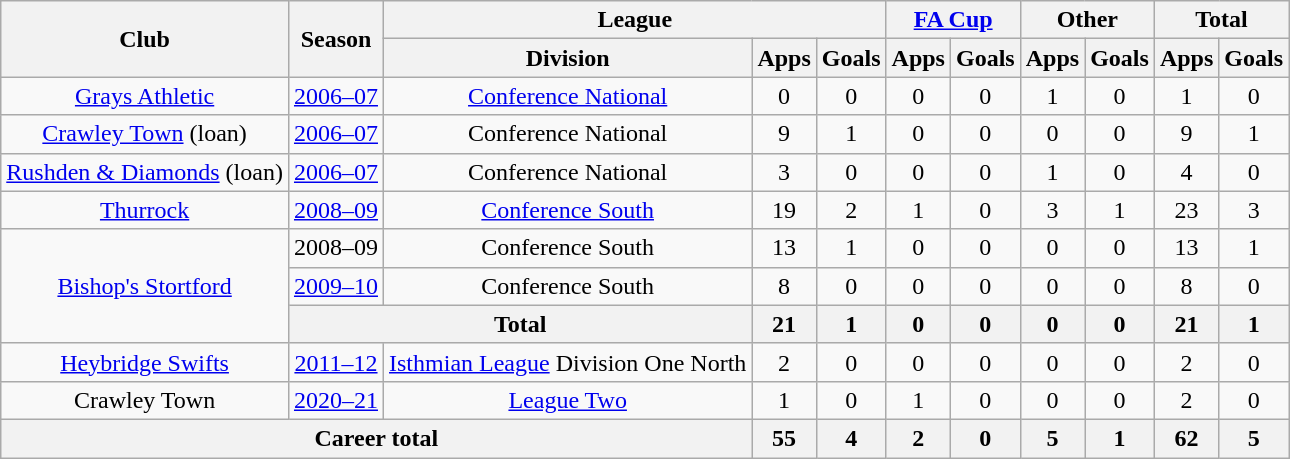<table class="wikitable" style="text-align: center">
<tr>
<th rowspan="2">Club</th>
<th rowspan="2">Season</th>
<th colspan="3">League</th>
<th colspan="2"><a href='#'>FA Cup</a></th>
<th colspan="2">Other</th>
<th colspan="2">Total</th>
</tr>
<tr>
<th>Division</th>
<th>Apps</th>
<th>Goals</th>
<th>Apps</th>
<th>Goals</th>
<th>Apps</th>
<th>Goals</th>
<th>Apps</th>
<th>Goals</th>
</tr>
<tr>
<td><a href='#'>Grays Athletic</a></td>
<td><a href='#'>2006–07</a></td>
<td><a href='#'>Conference National</a></td>
<td>0</td>
<td>0</td>
<td>0</td>
<td>0</td>
<td>1</td>
<td>0</td>
<td>1</td>
<td>0</td>
</tr>
<tr>
<td><a href='#'>Crawley Town</a> (loan)</td>
<td><a href='#'>2006–07</a></td>
<td>Conference National</td>
<td>9</td>
<td>1</td>
<td>0</td>
<td>0</td>
<td>0</td>
<td>0</td>
<td>9</td>
<td>1</td>
</tr>
<tr>
<td><a href='#'>Rushden & Diamonds</a> (loan)</td>
<td><a href='#'>2006–07</a></td>
<td>Conference National</td>
<td>3</td>
<td>0</td>
<td>0</td>
<td>0</td>
<td>1</td>
<td>0</td>
<td>4</td>
<td>0</td>
</tr>
<tr>
<td><a href='#'>Thurrock</a></td>
<td><a href='#'>2008–09</a></td>
<td><a href='#'>Conference South</a></td>
<td>19</td>
<td>2</td>
<td>1</td>
<td>0</td>
<td>3</td>
<td>1</td>
<td>23</td>
<td>3</td>
</tr>
<tr>
<td rowspan="3"><a href='#'>Bishop's Stortford</a></td>
<td>2008–09</td>
<td>Conference South</td>
<td>13</td>
<td>1</td>
<td>0</td>
<td>0</td>
<td>0</td>
<td>0</td>
<td>13</td>
<td>1</td>
</tr>
<tr>
<td><a href='#'>2009–10</a></td>
<td>Conference South</td>
<td>8</td>
<td>0</td>
<td>0</td>
<td>0</td>
<td>0</td>
<td>0</td>
<td>8</td>
<td>0</td>
</tr>
<tr>
<th colspan="2">Total</th>
<th>21</th>
<th>1</th>
<th>0</th>
<th>0</th>
<th>0</th>
<th>0</th>
<th>21</th>
<th>1</th>
</tr>
<tr>
<td><a href='#'>Heybridge Swifts</a></td>
<td><a href='#'>2011–12</a></td>
<td><a href='#'>Isthmian League</a> Division One North</td>
<td>2</td>
<td>0</td>
<td>0</td>
<td>0</td>
<td>0</td>
<td>0</td>
<td>2</td>
<td>0</td>
</tr>
<tr>
<td>Crawley Town</td>
<td><a href='#'>2020–21</a></td>
<td><a href='#'>League Two</a></td>
<td>1</td>
<td>0</td>
<td>1</td>
<td>0</td>
<td>0</td>
<td>0</td>
<td>2</td>
<td>0</td>
</tr>
<tr>
<th colspan="3">Career total</th>
<th>55</th>
<th>4</th>
<th>2</th>
<th>0</th>
<th>5</th>
<th>1</th>
<th>62</th>
<th>5</th>
</tr>
</table>
